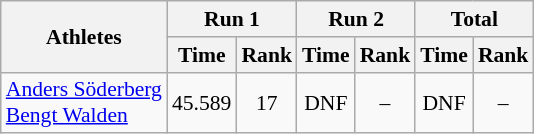<table class="wikitable" border="1" style="font-size:90%">
<tr>
<th rowspan="2">Athletes</th>
<th colspan="2">Run 1</th>
<th colspan="2">Run 2</th>
<th colspan="2">Total</th>
</tr>
<tr>
<th>Time</th>
<th>Rank</th>
<th>Time</th>
<th>Rank</th>
<th>Time</th>
<th>Rank</th>
</tr>
<tr>
<td><a href='#'>Anders Söderberg</a><br><a href='#'>Bengt Walden</a></td>
<td align="center">45.589</td>
<td align="center">17</td>
<td align="center">DNF</td>
<td align="center">–</td>
<td align="center">DNF</td>
<td align="center">–</td>
</tr>
</table>
